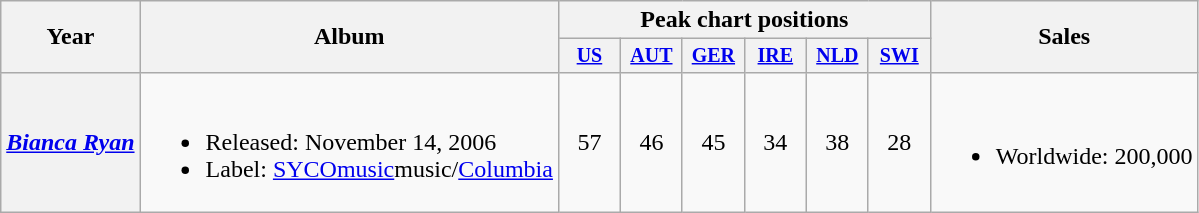<table class="wikitable plainrowheaders">
<tr>
<th rowspan="2">Year</th>
<th rowspan="2">Album</th>
<th colspan="6">Peak chart positions</th>
<th rowspan="2">Sales</th>
</tr>
<tr style="font-size:smaller;">
<th width="35"><a href='#'>US</a><br></th>
<th width="35"><a href='#'>AUT</a><br></th>
<th width="35"><a href='#'>GER</a><br></th>
<th width="35"><a href='#'>IRE</a><br></th>
<th width="35"><a href='#'>NLD</a><br></th>
<th width="35"><a href='#'>SWI</a><br></th>
</tr>
<tr>
<th scope="row"><em><a href='#'>Bianca Ryan</a></em></th>
<td><br><ul><li>Released: November 14, 2006</li><li>Label: <a href='#'>SYCOmusic</a>music/<a href='#'>Columbia</a></li></ul></td>
<td align="center">57</td>
<td align="center">46</td>
<td align="center">45</td>
<td align="center">34</td>
<td align="center">38</td>
<td align="center">28</td>
<td><br><ul><li>Worldwide: 200,000</li></ul></td>
</tr>
</table>
